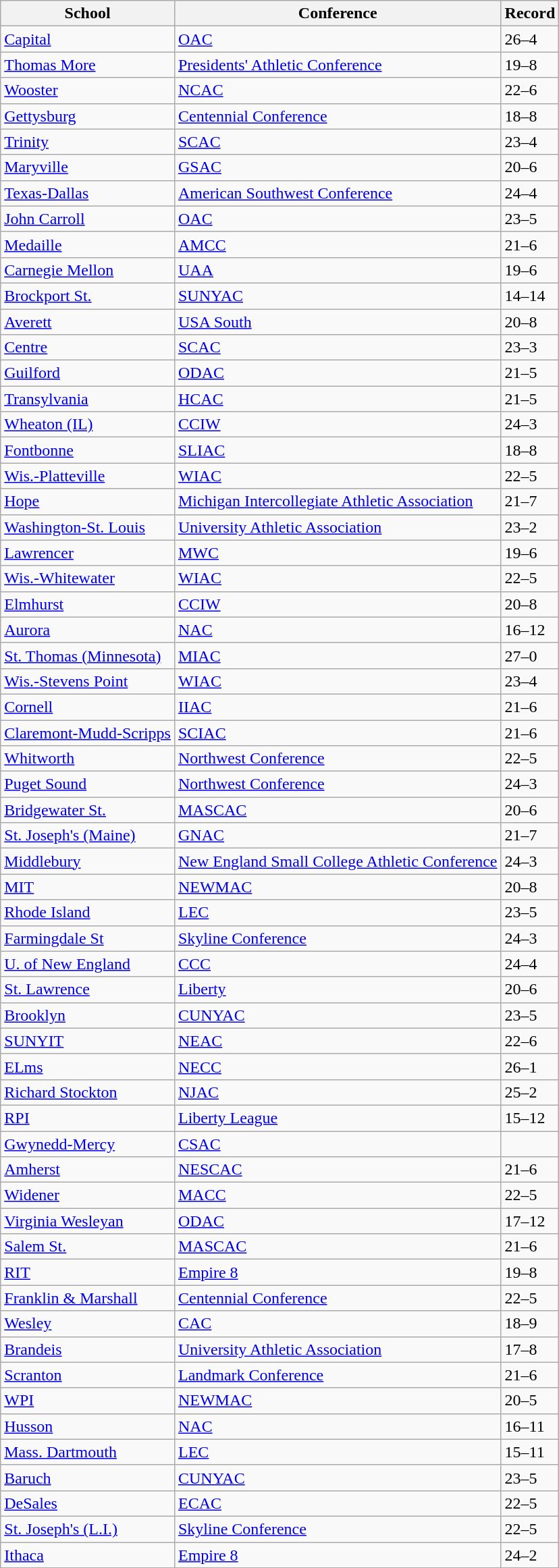<table class="wikitable">
<tr>
<th>School</th>
<th>Conference</th>
<th>Record</th>
</tr>
<tr>
<td><a href='#'>Capital</a></td>
<td><a href='#'>OAC</a></td>
<td>26–4</td>
</tr>
<tr>
<td><a href='#'>Thomas More</a></td>
<td><a href='#'>Presidents' Athletic Conference</a></td>
<td>19–8</td>
</tr>
<tr>
<td><a href='#'>Wooster</a></td>
<td><a href='#'>NCAC</a></td>
<td>22–6</td>
</tr>
<tr>
<td><a href='#'>Gettysburg</a></td>
<td><a href='#'>Centennial Conference</a></td>
<td>18–8</td>
</tr>
<tr>
<td><a href='#'>Trinity</a></td>
<td><a href='#'>SCAC</a></td>
<td>23–4</td>
</tr>
<tr>
<td><a href='#'>Maryville</a></td>
<td><a href='#'>GSAC</a></td>
<td>20–6</td>
</tr>
<tr>
<td><a href='#'>Texas-Dallas</a></td>
<td><a href='#'>American Southwest Conference</a></td>
<td>24–4</td>
</tr>
<tr>
<td><a href='#'>John Carroll</a></td>
<td><a href='#'>OAC</a></td>
<td>23–5</td>
</tr>
<tr>
<td><a href='#'>Medaille</a></td>
<td><a href='#'>AMCC</a></td>
<td>21–6</td>
</tr>
<tr>
<td><a href='#'>Carnegie Mellon</a></td>
<td><a href='#'>UAA</a></td>
<td>19–6</td>
</tr>
<tr>
<td><a href='#'>Brockport St.</a></td>
<td><a href='#'>SUNYAC</a></td>
<td>14–14</td>
</tr>
<tr>
<td><a href='#'>Averett</a></td>
<td><a href='#'>USA South</a></td>
<td>20–8</td>
</tr>
<tr>
<td><a href='#'>Centre</a></td>
<td><a href='#'>SCAC</a></td>
<td>23–3</td>
</tr>
<tr>
<td><a href='#'>Guilford</a></td>
<td><a href='#'>ODAC</a></td>
<td>21–5</td>
</tr>
<tr>
<td><a href='#'>Transylvania</a></td>
<td><a href='#'>HCAC</a></td>
<td>21–5</td>
</tr>
<tr>
<td><a href='#'>Wheaton (IL)</a></td>
<td><a href='#'>CCIW</a></td>
<td>24–3</td>
</tr>
<tr>
<td><a href='#'>Fontbonne</a></td>
<td><a href='#'>SLIAC</a></td>
<td>18–8</td>
</tr>
<tr>
<td><a href='#'>Wis.-Platteville</a></td>
<td><a href='#'>WIAC</a></td>
<td>22–5</td>
</tr>
<tr>
<td><a href='#'>Hope</a></td>
<td><a href='#'>Michigan Intercollegiate Athletic Association</a></td>
<td>21–7</td>
</tr>
<tr>
<td><a href='#'>Washington-St. Louis</a></td>
<td><a href='#'>University Athletic Association</a></td>
<td>23–2</td>
</tr>
<tr>
<td><a href='#'>Lawrencer</a></td>
<td><a href='#'>MWC</a></td>
<td>19–6</td>
</tr>
<tr>
<td><a href='#'>Wis.-Whitewater</a></td>
<td><a href='#'>WIAC</a></td>
<td>22–5</td>
</tr>
<tr>
<td><a href='#'>Elmhurst</a></td>
<td><a href='#'>CCIW</a></td>
<td>20–8</td>
</tr>
<tr>
<td><a href='#'>Aurora</a></td>
<td><a href='#'>NAC</a></td>
<td>16–12</td>
</tr>
<tr>
<td><a href='#'>St. Thomas (Minnesota)</a></td>
<td><a href='#'>MIAC</a></td>
<td>27–0</td>
</tr>
<tr>
<td><a href='#'>Wis.-Stevens Point</a></td>
<td><a href='#'>WIAC</a></td>
<td>23–4</td>
</tr>
<tr>
<td><a href='#'>Cornell</a></td>
<td><a href='#'>IIAC</a></td>
<td>21–6</td>
</tr>
<tr>
<td><a href='#'>Claremont-Mudd-Scripps</a></td>
<td><a href='#'>SCIAC</a></td>
<td>21–6</td>
</tr>
<tr>
<td><a href='#'>Whitworth</a></td>
<td><a href='#'>Northwest Conference</a></td>
<td>22–5</td>
</tr>
<tr>
<td><a href='#'>Puget Sound</a></td>
<td><a href='#'>Northwest Conference</a></td>
<td>24–3</td>
</tr>
<tr>
<td><a href='#'>Bridgewater St.</a></td>
<td><a href='#'>MASCAC</a></td>
<td>20–6</td>
</tr>
<tr>
<td><a href='#'>St. Joseph's (Maine)</a></td>
<td><a href='#'>GNAC</a></td>
<td>21–7</td>
</tr>
<tr>
<td><a href='#'>Middlebury</a></td>
<td><a href='#'>New England Small College Athletic Conference</a></td>
<td>24–3</td>
</tr>
<tr>
<td><a href='#'>MIT</a></td>
<td><a href='#'>NEWMAC</a></td>
<td>20–8</td>
</tr>
<tr>
<td><a href='#'>Rhode Island</a></td>
<td><a href='#'>LEC</a></td>
<td>23–5</td>
</tr>
<tr>
<td><a href='#'>Farmingdale St</a></td>
<td><a href='#'>Skyline Conference</a></td>
<td>24–3</td>
</tr>
<tr>
<td><a href='#'>U. of New England</a></td>
<td><a href='#'>CCC</a></td>
<td>24–4</td>
</tr>
<tr>
<td><a href='#'>St. Lawrence</a></td>
<td><a href='#'>Liberty</a></td>
<td>20–6</td>
</tr>
<tr>
<td><a href='#'>Brooklyn</a></td>
<td><a href='#'>CUNYAC</a></td>
<td>23–5</td>
</tr>
<tr>
<td><a href='#'>SUNYIT</a></td>
<td><a href='#'>NEAC</a></td>
<td>22–6</td>
</tr>
<tr>
<td><a href='#'>ELms</a></td>
<td><a href='#'>NECC</a></td>
<td>26–1</td>
</tr>
<tr>
<td><a href='#'>Richard Stockton</a></td>
<td><a href='#'>NJAC</a></td>
<td>25–2</td>
</tr>
<tr>
<td><a href='#'>RPI</a></td>
<td><a href='#'>Liberty League</a></td>
<td>15–12</td>
</tr>
<tr>
<td><a href='#'>Gwynedd-Mercy</a></td>
<td><a href='#'>CSAC</a></td>
<td></td>
</tr>
<tr>
<td><a href='#'>Amherst</a></td>
<td><a href='#'>NESCAC</a></td>
<td>21–6</td>
</tr>
<tr>
<td><a href='#'>Widener</a></td>
<td><a href='#'>MACC</a></td>
<td>22–5</td>
</tr>
<tr>
<td><a href='#'>Virginia Wesleyan</a></td>
<td><a href='#'>ODAC</a></td>
<td>17–12</td>
</tr>
<tr>
<td><a href='#'>Salem St.</a></td>
<td><a href='#'>MASCAC</a></td>
<td>21–6</td>
</tr>
<tr>
<td><a href='#'>RIT</a></td>
<td><a href='#'>Empire 8</a></td>
<td>19–8</td>
</tr>
<tr>
<td><a href='#'>Franklin & Marshall</a></td>
<td><a href='#'>Centennial Conference</a></td>
<td>22–5</td>
</tr>
<tr>
<td><a href='#'>Wesley</a></td>
<td><a href='#'>CAC</a></td>
<td>18–9</td>
</tr>
<tr>
<td><a href='#'>Brandeis</a></td>
<td><a href='#'>University Athletic Association</a></td>
<td>17–8</td>
</tr>
<tr>
<td><a href='#'>Scranton</a></td>
<td><a href='#'>Landmark Conference</a></td>
<td>21–6</td>
</tr>
<tr>
<td><a href='#'>WPI</a></td>
<td><a href='#'>NEWMAC</a></td>
<td>20–5</td>
</tr>
<tr>
<td><a href='#'>Husson</a></td>
<td><a href='#'>NAC</a></td>
<td>16–11</td>
</tr>
<tr>
<td><a href='#'>Mass. Dartmouth</a></td>
<td><a href='#'>LEC</a></td>
<td>15–11</td>
</tr>
<tr>
<td><a href='#'>Baruch</a></td>
<td><a href='#'>CUNYAC</a></td>
<td>23–5</td>
</tr>
<tr>
<td><a href='#'>DeSales</a></td>
<td><a href='#'>ECAC</a></td>
<td>22–5</td>
</tr>
<tr>
<td><a href='#'>St. Joseph's (L.I.)</a></td>
<td><a href='#'>Skyline Conference</a></td>
<td>22–5</td>
</tr>
<tr>
<td><a href='#'>Ithaca</a></td>
<td><a href='#'>Empire 8</a></td>
<td>24–2</td>
</tr>
</table>
